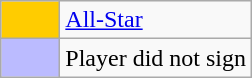<table class=wikitable>
<tr>
<td style="background:#fc0; border:1px solid #aaa; width:2em;"></td>
<td><a href='#'>All-Star</a></td>
</tr>
<tr>
<td style="background:#bbf; border:1px solid #aaa; width:2em;"></td>
<td>Player did not sign</td>
</tr>
</table>
